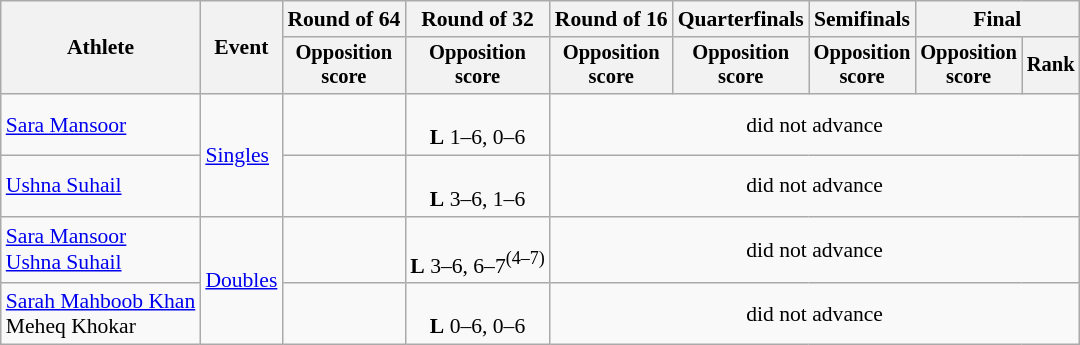<table class=wikitable style="font-size:90%; text-align:center;">
<tr>
<th rowspan="2">Athlete</th>
<th rowspan="2">Event</th>
<th>Round of 64</th>
<th>Round of 32</th>
<th>Round of 16</th>
<th>Quarterfinals</th>
<th>Semifinals</th>
<th colspan=2>Final</th>
</tr>
<tr style="font-size:95%">
<th>Opposition<br> score</th>
<th>Opposition<br> score</th>
<th>Opposition<br> score</th>
<th>Opposition<br> score</th>
<th>Opposition<br> score</th>
<th>Opposition<br> score</th>
<th>Rank</th>
</tr>
<tr>
<td align=left><a href='#'>Sara Mansoor</a></td>
<td align=left rowspan=2><a href='#'>Singles</a></td>
<td></td>
<td><br><strong>L</strong> 1–6, 0–6</td>
<td colspan=5>did not advance</td>
</tr>
<tr>
<td align=left><a href='#'>Ushna Suhail</a></td>
<td></td>
<td><br><strong>L</strong> 3–6, 1–6</td>
<td colspan=5>did not advance</td>
</tr>
<tr>
<td align=left><a href='#'>Sara Mansoor</a><br><a href='#'>Ushna Suhail</a></td>
<td align=left rowspan=2><a href='#'>Doubles</a></td>
<td></td>
<td><br><strong>L</strong> 3–6, 6–7<sup>(4–7)</sup></td>
<td colspan=5>did not advance</td>
</tr>
<tr>
<td align=left><a href='#'>Sarah Mahboob Khan</a><br>Meheq Khokar</td>
<td></td>
<td><br><strong>L</strong> 0–6, 0–6</td>
<td colspan=5>did not advance</td>
</tr>
</table>
